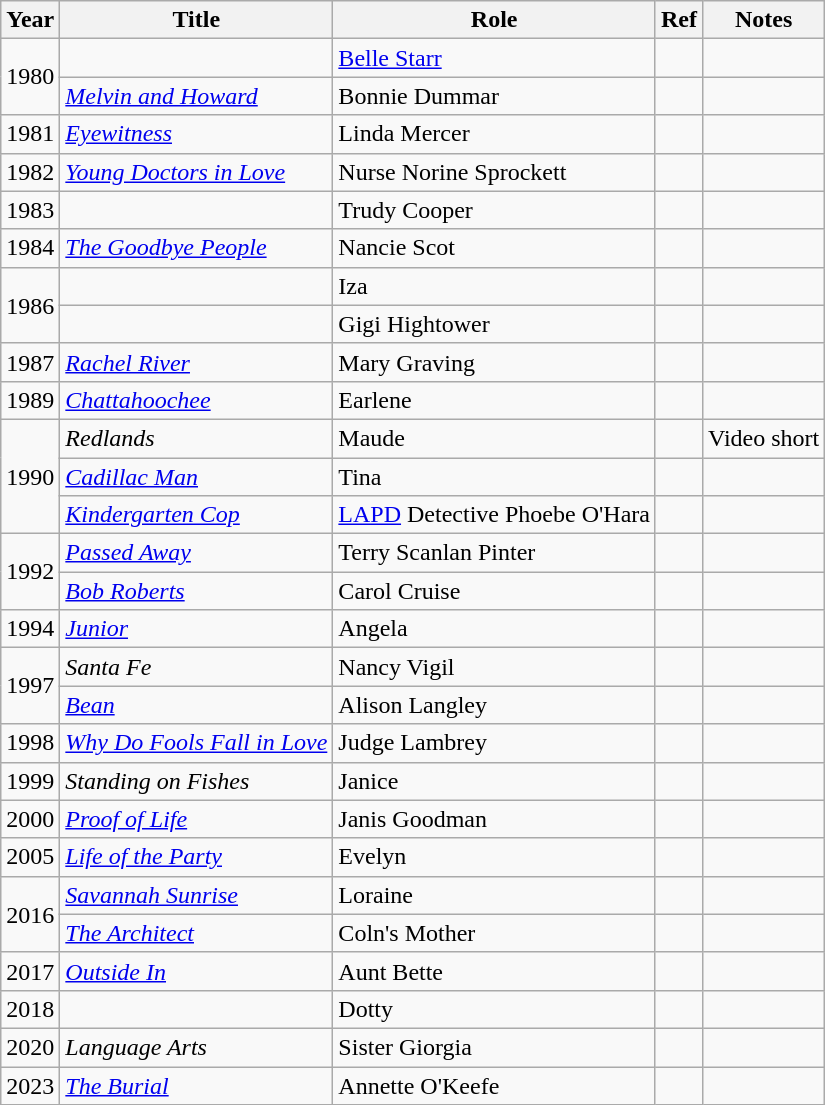<table class="wikitable sortable">
<tr>
<th>Year</th>
<th>Title</th>
<th>Role</th>
<th>Ref</th>
<th class="unsortable">Notes</th>
</tr>
<tr>
<td rowspan="2">1980</td>
<td><em></em></td>
<td><a href='#'>Belle Starr</a></td>
<td></td>
<td></td>
</tr>
<tr>
<td><em><a href='#'>Melvin and Howard</a></em></td>
<td>Bonnie Dummar</td>
<td></td>
<td></td>
</tr>
<tr>
<td>1981</td>
<td><em><a href='#'>Eyewitness</a></em></td>
<td>Linda Mercer</td>
<td></td>
<td></td>
</tr>
<tr>
<td>1982</td>
<td><em><a href='#'>Young Doctors in Love</a></em></td>
<td>Nurse Norine Sprockett</td>
<td></td>
<td></td>
</tr>
<tr>
<td>1983</td>
<td><em></em></td>
<td>Trudy Cooper</td>
<td></td>
<td></td>
</tr>
<tr>
<td>1984</td>
<td><em><a href='#'>The Goodbye People</a></em></td>
<td>Nancie Scot</td>
<td></td>
<td></td>
</tr>
<tr>
<td rowspan="2">1986</td>
<td><em></em></td>
<td>Iza</td>
<td></td>
<td></td>
</tr>
<tr>
<td><em></em></td>
<td>Gigi Hightower</td>
<td></td>
<td></td>
</tr>
<tr>
<td>1987</td>
<td><em><a href='#'>Rachel River</a></em></td>
<td>Mary Graving</td>
<td></td>
<td></td>
</tr>
<tr>
<td>1989</td>
<td><em><a href='#'>Chattahoochee</a></em></td>
<td>Earlene</td>
<td></td>
<td></td>
</tr>
<tr>
<td rowspan="3">1990</td>
<td><em>Redlands</em></td>
<td>Maude</td>
<td></td>
<td>Video short</td>
</tr>
<tr>
<td><em><a href='#'>Cadillac Man</a></em></td>
<td>Tina</td>
<td></td>
<td></td>
</tr>
<tr>
<td><em><a href='#'>Kindergarten Cop</a></em></td>
<td><a href='#'>LAPD</a> Detective Phoebe O'Hara</td>
<td></td>
<td></td>
</tr>
<tr>
<td rowspan="2">1992</td>
<td><em><a href='#'>Passed Away</a></em></td>
<td>Terry Scanlan Pinter</td>
<td></td>
<td></td>
</tr>
<tr>
<td><em><a href='#'>Bob Roberts</a></em></td>
<td>Carol Cruise</td>
<td></td>
<td></td>
</tr>
<tr>
<td>1994</td>
<td><em><a href='#'>Junior</a></em></td>
<td>Angela</td>
<td></td>
<td></td>
</tr>
<tr>
<td rowspan="2">1997</td>
<td><em>Santa Fe</em></td>
<td>Nancy Vigil</td>
<td></td>
<td></td>
</tr>
<tr>
<td><em><a href='#'>Bean</a></em></td>
<td>Alison Langley</td>
<td></td>
<td></td>
</tr>
<tr>
<td>1998</td>
<td><em><a href='#'>Why Do Fools Fall in Love</a></em></td>
<td>Judge Lambrey</td>
<td></td>
<td></td>
</tr>
<tr>
<td>1999</td>
<td><em>Standing on Fishes</em></td>
<td>Janice</td>
<td></td>
<td></td>
</tr>
<tr>
<td>2000</td>
<td><em><a href='#'>Proof of Life</a></em></td>
<td>Janis Goodman</td>
<td></td>
<td></td>
</tr>
<tr>
<td>2005</td>
<td><em><a href='#'>Life of the Party</a></em></td>
<td>Evelyn</td>
<td></td>
<td></td>
</tr>
<tr>
<td rowspan="2">2016</td>
<td><em><a href='#'>Savannah Sunrise</a></em></td>
<td>Loraine</td>
<td></td>
<td></td>
</tr>
<tr>
<td><em><a href='#'>The Architect</a></em></td>
<td>Coln's Mother</td>
<td></td>
<td></td>
</tr>
<tr>
<td>2017</td>
<td><em><a href='#'>Outside In</a></em></td>
<td>Aunt Bette</td>
<td></td>
<td></td>
</tr>
<tr>
<td>2018</td>
<td><em></em></td>
<td>Dotty</td>
<td></td>
<td></td>
</tr>
<tr>
<td>2020</td>
<td><em>Language Arts</em></td>
<td>Sister Giorgia</td>
<td></td>
<td></td>
</tr>
<tr>
<td>2023</td>
<td><a href='#'><em>The Burial</em></a></td>
<td>Annette O'Keefe</td>
<td></td>
<td></td>
</tr>
</table>
